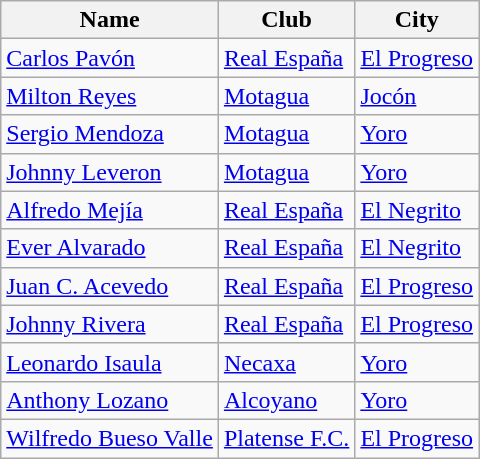<table class="wikitable" border="1">
<tr>
<th>Name</th>
<th>Club</th>
<th>City</th>
</tr>
<tr>
<td><a href='#'>Carlos Pavón</a></td>
<td><a href='#'>Real España</a></td>
<td><a href='#'>El Progreso</a></td>
</tr>
<tr>
<td><a href='#'>Milton Reyes</a></td>
<td><a href='#'>Motagua</a></td>
<td><a href='#'>Jocón</a></td>
</tr>
<tr>
<td><a href='#'>Sergio Mendoza</a></td>
<td><a href='#'>Motagua</a></td>
<td><a href='#'>Yoro</a></td>
</tr>
<tr>
<td><a href='#'>Johnny Leveron</a></td>
<td><a href='#'>Motagua</a></td>
<td><a href='#'>Yoro</a></td>
</tr>
<tr>
<td><a href='#'>Alfredo Mejía</a></td>
<td><a href='#'>Real España</a></td>
<td><a href='#'>El Negrito</a></td>
</tr>
<tr>
<td><a href='#'>Ever Alvarado</a></td>
<td><a href='#'>Real España</a></td>
<td><a href='#'>El Negrito</a></td>
</tr>
<tr>
<td><a href='#'>Juan C. Acevedo</a></td>
<td><a href='#'>Real España</a></td>
<td><a href='#'>El Progreso</a></td>
</tr>
<tr>
<td><a href='#'>Johnny Rivera</a></td>
<td><a href='#'>Real España</a></td>
<td><a href='#'>El Progreso</a></td>
</tr>
<tr>
<td><a href='#'>Leonardo Isaula</a></td>
<td><a href='#'>Necaxa</a></td>
<td><a href='#'>Yoro</a></td>
</tr>
<tr>
<td><a href='#'>Anthony Lozano</a></td>
<td><a href='#'>Alcoyano</a></td>
<td><a href='#'>Yoro</a></td>
</tr>
<tr>
<td><a href='#'>Wilfredo Bueso Valle</a></td>
<td><a href='#'>Platense F.C.</a></td>
<td><a href='#'>El Progreso</a></td>
</tr>
</table>
